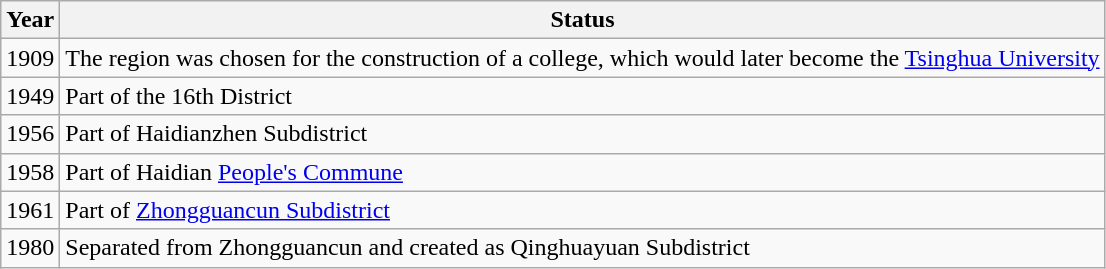<table class="wikitable">
<tr>
<th>Year</th>
<th>Status</th>
</tr>
<tr>
<td>1909</td>
<td>The region was chosen for the construction of a college, which would later become the <a href='#'>Tsinghua University</a></td>
</tr>
<tr>
<td>1949</td>
<td>Part of the 16th District</td>
</tr>
<tr>
<td>1956</td>
<td>Part of Haidianzhen Subdistrict</td>
</tr>
<tr>
<td>1958</td>
<td>Part of Haidian <a href='#'>People's Commune</a></td>
</tr>
<tr>
<td>1961</td>
<td>Part of <a href='#'>Zhongguancun Subdistrict</a></td>
</tr>
<tr>
<td>1980</td>
<td>Separated from Zhongguancun and created as Qinghuayuan Subdistrict</td>
</tr>
</table>
